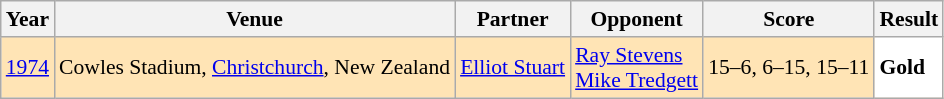<table class="sortable wikitable" style="font-size: 90%;">
<tr>
<th>Year</th>
<th>Venue</th>
<th>Partner</th>
<th>Opponent</th>
<th>Score</th>
<th>Result</th>
</tr>
<tr style="background:#FFE4B5">
<td align="center"><a href='#'>1974</a></td>
<td align="left">Cowles Stadium, <a href='#'>Christchurch</a>, New Zealand</td>
<td align="left"> <a href='#'>Elliot Stuart</a></td>
<td align="left"> <a href='#'>Ray Stevens</a><br> <a href='#'>Mike Tredgett</a></td>
<td align="left">15–6, 6–15, 15–11</td>
<td style="text-align:left; background:white"> <strong>Gold</strong></td>
</tr>
</table>
